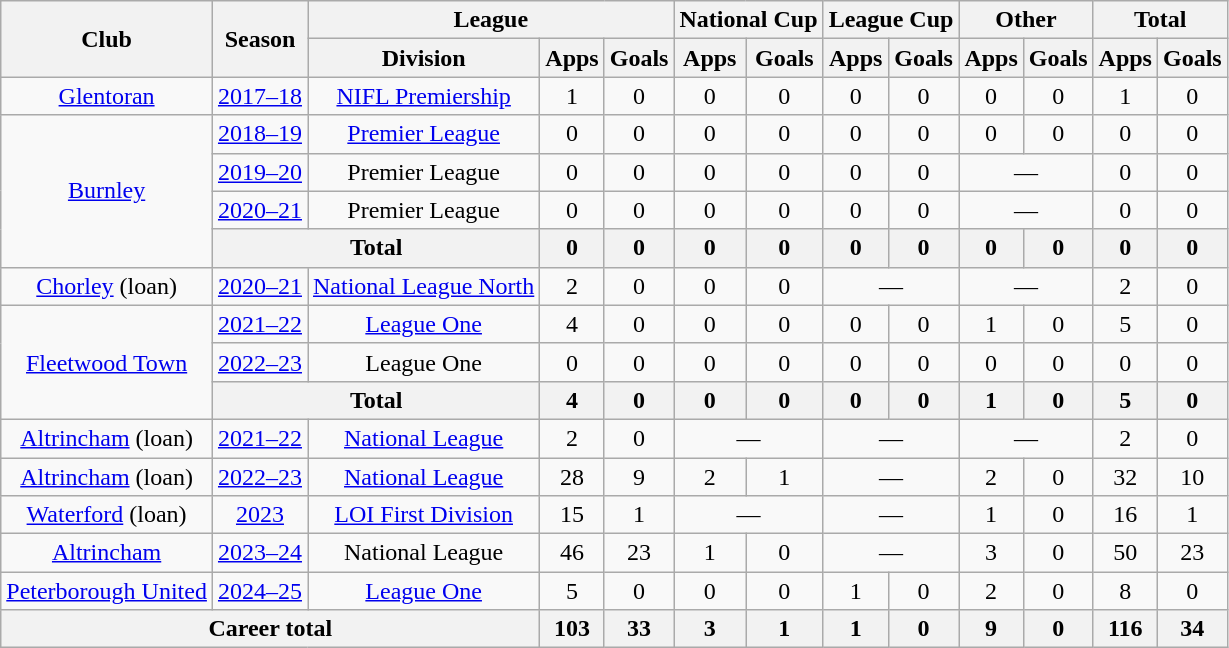<table class=wikitable style="text-align: center">
<tr>
<th rowspan=2>Club</th>
<th rowspan=2>Season</th>
<th colspan=3>League</th>
<th colspan=2>National Cup</th>
<th colspan=2>League Cup</th>
<th colspan=2>Other</th>
<th colspan=2>Total</th>
</tr>
<tr>
<th>Division</th>
<th>Apps</th>
<th>Goals</th>
<th>Apps</th>
<th>Goals</th>
<th>Apps</th>
<th>Goals</th>
<th>Apps</th>
<th>Goals</th>
<th>Apps</th>
<th>Goals</th>
</tr>
<tr>
<td><a href='#'>Glentoran</a></td>
<td><a href='#'>2017–18</a></td>
<td><a href='#'>NIFL Premiership</a></td>
<td>1</td>
<td>0</td>
<td>0</td>
<td>0</td>
<td>0</td>
<td>0</td>
<td>0</td>
<td>0</td>
<td>1</td>
<td>0</td>
</tr>
<tr>
<td rowspan=4><a href='#'>Burnley</a></td>
<td><a href='#'>2018–19</a></td>
<td><a href='#'>Premier League</a></td>
<td>0</td>
<td>0</td>
<td>0</td>
<td>0</td>
<td>0</td>
<td>0</td>
<td>0</td>
<td>0</td>
<td>0</td>
<td>0</td>
</tr>
<tr>
<td><a href='#'>2019–20</a></td>
<td>Premier League</td>
<td>0</td>
<td>0</td>
<td>0</td>
<td>0</td>
<td>0</td>
<td>0</td>
<td colspan=2>—</td>
<td>0</td>
<td>0</td>
</tr>
<tr>
<td><a href='#'>2020–21</a></td>
<td>Premier League</td>
<td>0</td>
<td>0</td>
<td>0</td>
<td>0</td>
<td>0</td>
<td>0</td>
<td colspan=2>—</td>
<td>0</td>
<td>0</td>
</tr>
<tr>
<th colspan=2>Total</th>
<th>0</th>
<th>0</th>
<th>0</th>
<th>0</th>
<th>0</th>
<th>0</th>
<th>0</th>
<th>0</th>
<th>0</th>
<th>0</th>
</tr>
<tr>
<td><a href='#'>Chorley</a> (loan)</td>
<td><a href='#'>2020–21</a></td>
<td><a href='#'>National League North</a></td>
<td>2</td>
<td>0</td>
<td>0</td>
<td>0</td>
<td colspan=2>—</td>
<td colspan=2>—</td>
<td>2</td>
<td>0</td>
</tr>
<tr>
<td rowspan=3><a href='#'>Fleetwood Town</a></td>
<td><a href='#'>2021–22</a></td>
<td><a href='#'>League One</a></td>
<td>4</td>
<td>0</td>
<td>0</td>
<td>0</td>
<td>0</td>
<td>0</td>
<td>1</td>
<td>0</td>
<td>5</td>
<td>0</td>
</tr>
<tr>
<td><a href='#'>2022–23</a></td>
<td>League One</td>
<td>0</td>
<td>0</td>
<td>0</td>
<td>0</td>
<td>0</td>
<td>0</td>
<td>0</td>
<td>0</td>
<td>0</td>
<td>0</td>
</tr>
<tr>
<th colspan=2>Total</th>
<th>4</th>
<th>0</th>
<th>0</th>
<th>0</th>
<th>0</th>
<th>0</th>
<th>1</th>
<th>0</th>
<th>5</th>
<th>0</th>
</tr>
<tr>
<td><a href='#'>Altrincham</a> (loan)</td>
<td><a href='#'>2021–22</a></td>
<td><a href='#'>National League</a></td>
<td>2</td>
<td>0</td>
<td colspan=2>—</td>
<td colspan=2>—</td>
<td colspan=2>—</td>
<td>2</td>
<td>0</td>
</tr>
<tr>
<td><a href='#'>Altrincham</a> (loan)</td>
<td><a href='#'>2022–23</a></td>
<td><a href='#'>National League</a></td>
<td>28</td>
<td>9</td>
<td>2</td>
<td>1</td>
<td colspan=2>—</td>
<td>2</td>
<td>0</td>
<td>32</td>
<td>10</td>
</tr>
<tr>
<td><a href='#'>Waterford</a> (loan)</td>
<td><a href='#'>2023</a></td>
<td><a href='#'>LOI First Division</a></td>
<td>15</td>
<td>1</td>
<td colspan=2>—</td>
<td colspan=2>—</td>
<td>1</td>
<td>0</td>
<td>16</td>
<td>1</td>
</tr>
<tr>
<td><a href='#'>Altrincham</a></td>
<td><a href='#'>2023–24</a></td>
<td>National League</td>
<td>46</td>
<td>23</td>
<td>1</td>
<td>0</td>
<td colspan=2>—</td>
<td>3</td>
<td>0</td>
<td>50</td>
<td>23</td>
</tr>
<tr>
<td><a href='#'>Peterborough United</a></td>
<td><a href='#'>2024–25</a></td>
<td><a href='#'>League One</a></td>
<td>5</td>
<td>0</td>
<td>0</td>
<td>0</td>
<td>1</td>
<td>0</td>
<td>2</td>
<td>0</td>
<td>8</td>
<td>0</td>
</tr>
<tr>
<th colspan="3">Career total</th>
<th>103</th>
<th>33</th>
<th>3</th>
<th>1</th>
<th>1</th>
<th>0</th>
<th>9</th>
<th>0</th>
<th>116</th>
<th>34</th>
</tr>
</table>
